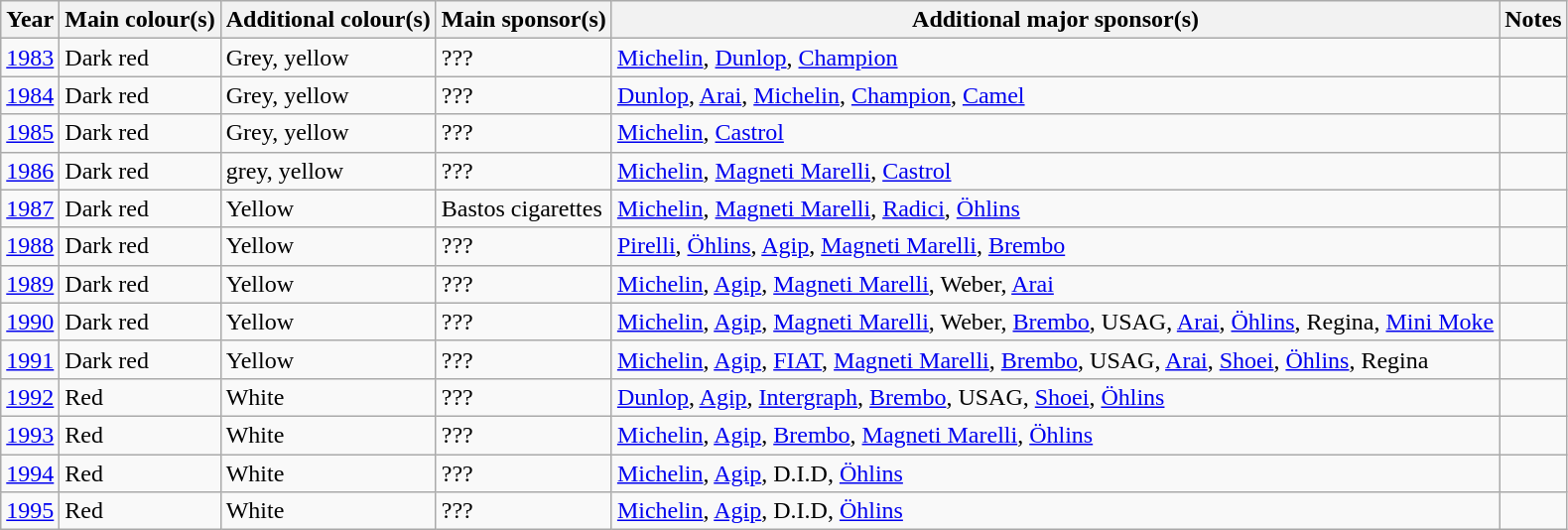<table class="wikitable">
<tr>
<th>Year</th>
<th>Main colour(s)</th>
<th>Additional colour(s)</th>
<th>Main sponsor(s)</th>
<th>Additional major sponsor(s)</th>
<th>Notes</th>
</tr>
<tr>
<td><a href='#'>1983</a></td>
<td>Dark red</td>
<td>Grey, yellow</td>
<td>???</td>
<td><a href='#'>Michelin</a>, <a href='#'>Dunlop</a>, <a href='#'>Champion</a></td>
<td></td>
</tr>
<tr>
<td><a href='#'>1984</a></td>
<td>Dark red</td>
<td>Grey, yellow</td>
<td>???</td>
<td><a href='#'>Dunlop</a>, <a href='#'>Arai</a>, <a href='#'>Michelin</a>, <a href='#'>Champion</a>, <a href='#'>Camel</a></td>
<td></td>
</tr>
<tr>
<td><a href='#'>1985</a></td>
<td>Dark red</td>
<td>Grey, yellow</td>
<td>???</td>
<td><a href='#'>Michelin</a>, <a href='#'>Castrol</a></td>
<td></td>
</tr>
<tr>
<td><a href='#'>1986</a></td>
<td>Dark red</td>
<td>grey, yellow</td>
<td>???</td>
<td><a href='#'>Michelin</a>, <a href='#'>Magneti Marelli</a>, <a href='#'>Castrol</a></td>
<td></td>
</tr>
<tr>
<td><a href='#'>1987</a></td>
<td>Dark red</td>
<td>Yellow</td>
<td>Bastos cigarettes</td>
<td><a href='#'>Michelin</a>, <a href='#'>Magneti Marelli</a>, <a href='#'>Radici</a>, <a href='#'>Öhlins</a></td>
<td></td>
</tr>
<tr>
<td><a href='#'>1988</a></td>
<td>Dark red</td>
<td>Yellow</td>
<td>???</td>
<td><a href='#'>Pirelli</a>, <a href='#'>Öhlins</a>, <a href='#'>Agip</a>, <a href='#'>Magneti Marelli</a>, <a href='#'>Brembo</a></td>
<td></td>
</tr>
<tr>
<td><a href='#'>1989</a></td>
<td>Dark red</td>
<td>Yellow</td>
<td>???</td>
<td><a href='#'>Michelin</a>, <a href='#'>Agip</a>, <a href='#'>Magneti Marelli</a>, Weber, <a href='#'>Arai</a></td>
<td></td>
</tr>
<tr>
<td><a href='#'>1990</a></td>
<td>Dark red</td>
<td>Yellow</td>
<td>???</td>
<td><a href='#'>Michelin</a>, <a href='#'>Agip</a>, <a href='#'>Magneti Marelli</a>, Weber, <a href='#'>Brembo</a>, USAG, <a href='#'>Arai</a>, <a href='#'>Öhlins</a>, Regina, <a href='#'>Mini Moke</a></td>
<td></td>
</tr>
<tr>
<td><a href='#'>1991</a></td>
<td>Dark red</td>
<td>Yellow</td>
<td>???</td>
<td><a href='#'>Michelin</a>, <a href='#'>Agip</a>, <a href='#'>FIAT</a>, <a href='#'>Magneti Marelli</a>, <a href='#'>Brembo</a>, USAG, <a href='#'>Arai</a>, <a href='#'>Shoei</a>, <a href='#'>Öhlins</a>, Regina</td>
<td></td>
</tr>
<tr>
<td><a href='#'>1992</a></td>
<td>Red</td>
<td>White</td>
<td>???</td>
<td><a href='#'>Dunlop</a>, <a href='#'>Agip</a>, <a href='#'>Intergraph</a>, <a href='#'>Brembo</a>, USAG, <a href='#'>Shoei</a>, <a href='#'>Öhlins</a></td>
<td></td>
</tr>
<tr>
<td><a href='#'>1993</a></td>
<td>Red</td>
<td>White</td>
<td>???</td>
<td><a href='#'>Michelin</a>, <a href='#'>Agip</a>, <a href='#'>Brembo</a>, <a href='#'>Magneti Marelli</a>, <a href='#'>Öhlins</a></td>
<td></td>
</tr>
<tr>
<td><a href='#'>1994</a></td>
<td>Red</td>
<td>White</td>
<td>???</td>
<td><a href='#'>Michelin</a>, <a href='#'>Agip</a>, D.I.D, <a href='#'>Öhlins</a></td>
<td></td>
</tr>
<tr>
<td><a href='#'>1995</a></td>
<td>Red</td>
<td>White</td>
<td>???</td>
<td><a href='#'>Michelin</a>, <a href='#'>Agip</a>, D.I.D, <a href='#'>Öhlins</a></td>
<td></td>
</tr>
</table>
